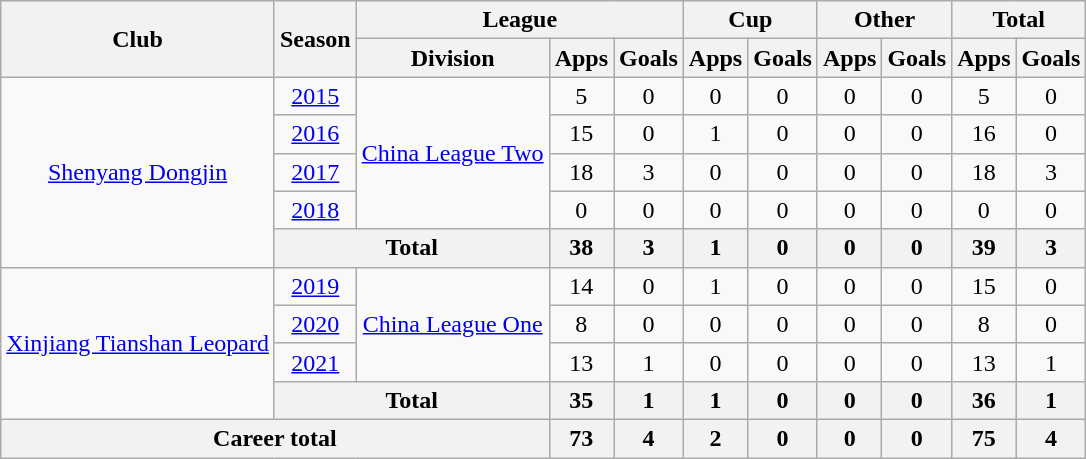<table class="wikitable" style="text-align: center">
<tr>
<th rowspan="2">Club</th>
<th rowspan="2">Season</th>
<th colspan="3">League</th>
<th colspan="2">Cup</th>
<th colspan="2">Other</th>
<th colspan="2">Total</th>
</tr>
<tr>
<th>Division</th>
<th>Apps</th>
<th>Goals</th>
<th>Apps</th>
<th>Goals</th>
<th>Apps</th>
<th>Goals</th>
<th>Apps</th>
<th>Goals</th>
</tr>
<tr>
<td rowspan="5"><a href='#'>Shenyang Dongjin</a></td>
<td><a href='#'>2015</a></td>
<td rowspan="4"><a href='#'>China League Two</a></td>
<td>5</td>
<td>0</td>
<td>0</td>
<td>0</td>
<td>0</td>
<td>0</td>
<td>5</td>
<td>0</td>
</tr>
<tr>
<td><a href='#'>2016</a></td>
<td>15</td>
<td>0</td>
<td>1</td>
<td>0</td>
<td>0</td>
<td>0</td>
<td>16</td>
<td>0</td>
</tr>
<tr>
<td><a href='#'>2017</a></td>
<td>18</td>
<td>3</td>
<td>0</td>
<td>0</td>
<td>0</td>
<td>0</td>
<td>18</td>
<td>3</td>
</tr>
<tr>
<td><a href='#'>2018</a></td>
<td>0</td>
<td>0</td>
<td>0</td>
<td>0</td>
<td>0</td>
<td>0</td>
<td>0</td>
<td>0</td>
</tr>
<tr>
<th colspan=2>Total</th>
<th>38</th>
<th>3</th>
<th>1</th>
<th>0</th>
<th>0</th>
<th>0</th>
<th>39</th>
<th>3</th>
</tr>
<tr>
<td rowspan="4"><a href='#'>Xinjiang Tianshan Leopard</a></td>
<td><a href='#'>2019</a></td>
<td rowspan="3"><a href='#'>China League One</a></td>
<td>14</td>
<td>0</td>
<td>1</td>
<td>0</td>
<td>0</td>
<td>0</td>
<td>15</td>
<td>0</td>
</tr>
<tr>
<td><a href='#'>2020</a></td>
<td>8</td>
<td>0</td>
<td>0</td>
<td>0</td>
<td>0</td>
<td>0</td>
<td>8</td>
<td>0</td>
</tr>
<tr>
<td><a href='#'>2021</a></td>
<td>13</td>
<td>1</td>
<td>0</td>
<td>0</td>
<td>0</td>
<td>0</td>
<td>13</td>
<td>1</td>
</tr>
<tr>
<th colspan=2>Total</th>
<th>35</th>
<th>1</th>
<th>1</th>
<th>0</th>
<th>0</th>
<th>0</th>
<th>36</th>
<th>1</th>
</tr>
<tr>
<th colspan=3>Career total</th>
<th>73</th>
<th>4</th>
<th>2</th>
<th>0</th>
<th>0</th>
<th>0</th>
<th>75</th>
<th>4</th>
</tr>
</table>
